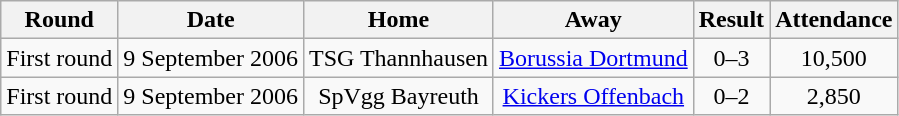<table class="wikitable">
<tr>
<th>Round</th>
<th>Date</th>
<th>Home</th>
<th>Away</th>
<th>Result</th>
<th>Attendance</th>
</tr>
<tr align="center">
<td>First round</td>
<td>9 September 2006</td>
<td>TSG Thannhausen</td>
<td><a href='#'>Borussia Dortmund</a></td>
<td>0–3</td>
<td>10,500</td>
</tr>
<tr align="center">
<td>First round</td>
<td>9 September 2006</td>
<td>SpVgg Bayreuth</td>
<td><a href='#'>Kickers Offenbach</a></td>
<td>0–2</td>
<td>2,850</td>
</tr>
</table>
